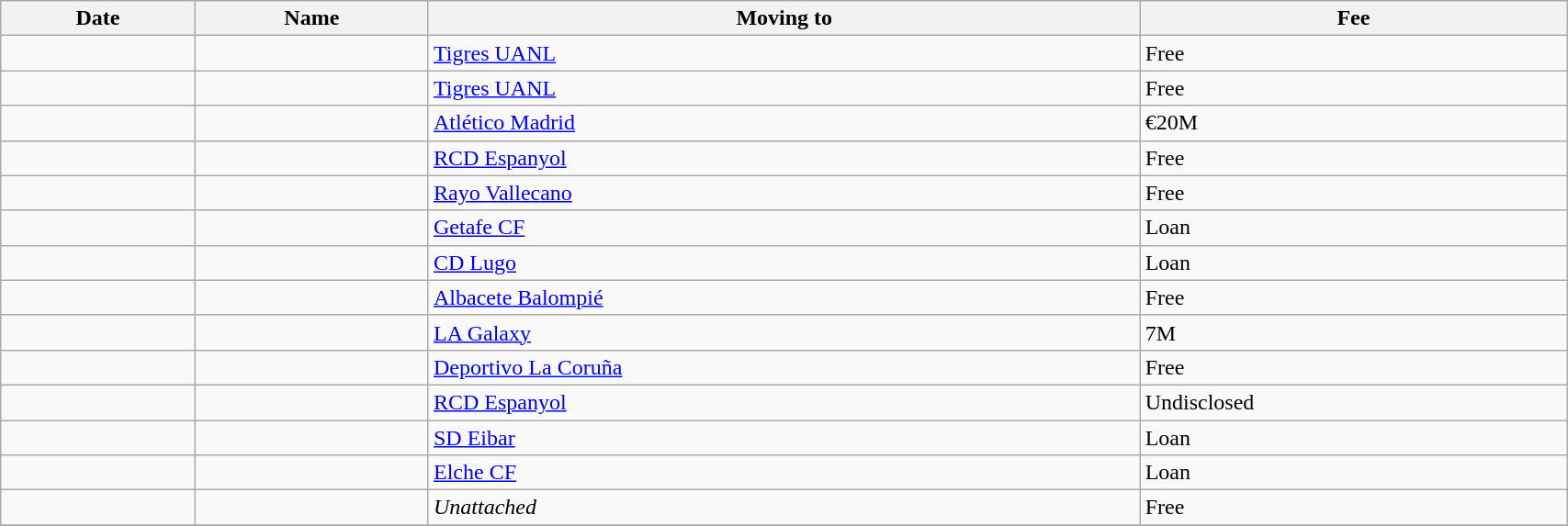<table class="wikitable sortable" width=90%>
<tr>
<th>Date</th>
<th>Name</th>
<th>Moving to</th>
<th>Fee</th>
</tr>
<tr>
<td></td>
<td> </td>
<td> <a href='#'>Tigres UANL</a></td>
<td>Free</td>
</tr>
<tr>
<td></td>
<td> </td>
<td> <a href='#'>Tigres UANL</a></td>
<td>Free</td>
</tr>
<tr>
<td></td>
<td> </td>
<td> <a href='#'>Atlético Madrid</a></td>
<td>€20M</td>
</tr>
<tr>
<td></td>
<td> </td>
<td> <a href='#'>RCD Espanyol</a></td>
<td>Free</td>
</tr>
<tr>
<td></td>
<td> </td>
<td> <a href='#'>Rayo Vallecano</a></td>
<td>Free</td>
</tr>
<tr>
<td></td>
<td> </td>
<td> <a href='#'>Getafe CF</a></td>
<td>Loan</td>
</tr>
<tr>
<td></td>
<td> </td>
<td> <a href='#'>CD Lugo</a></td>
<td>Loan</td>
</tr>
<tr>
<td></td>
<td> </td>
<td> <a href='#'>Albacete Balompié</a></td>
<td>Free</td>
</tr>
<tr>
<td></td>
<td> </td>
<td> <a href='#'>LA Galaxy</a></td>
<td> 7M</td>
</tr>
<tr>
<td></td>
<td> </td>
<td> <a href='#'>Deportivo La Coruña</a></td>
<td>Free</td>
</tr>
<tr>
<td></td>
<td> </td>
<td> <a href='#'>RCD Espanyol</a></td>
<td>Undisclosed</td>
</tr>
<tr>
<td></td>
<td> </td>
<td> <a href='#'>SD Eibar</a></td>
<td>Loan</td>
</tr>
<tr>
<td></td>
<td> </td>
<td> <a href='#'>Elche CF</a></td>
<td>Loan</td>
</tr>
<tr>
<td></td>
<td> </td>
<td> <em>Unattached</em></td>
<td>Free</td>
</tr>
<tr>
</tr>
</table>
